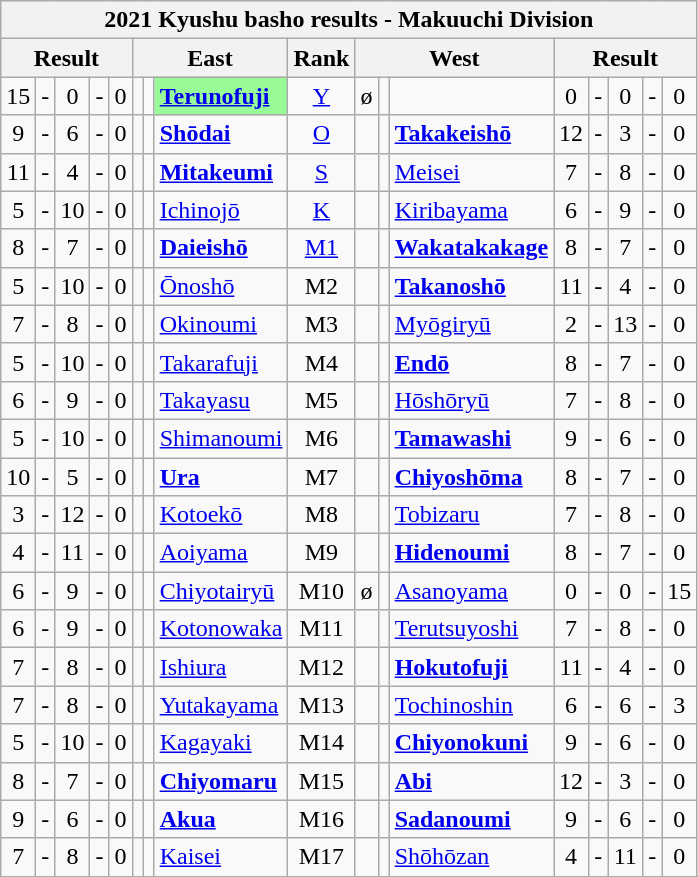<table class="wikitable" style="text-align:center">
<tr>
<th colspan="17">2021 Kyushu basho results - Makuuchi Division</th>
</tr>
<tr>
<th colspan="5">Result</th>
<th colspan="3">East</th>
<th>Rank</th>
<th colspan="3">West</th>
<th colspan="5">Result</th>
</tr>
<tr>
<td>15</td>
<td>-</td>
<td>0</td>
<td>-</td>
<td>0</td>
<td></td>
<td></td>
<td style="text-align:left;background: PaleGreen;"><strong><a href='#'>Terunofuji</a></strong></td>
<td><a href='#'>Y</a></td>
<td>ø</td>
<td></td>
<td></td>
<td>0</td>
<td>-</td>
<td>0</td>
<td>-</td>
<td>0</td>
</tr>
<tr>
<td>9</td>
<td>-</td>
<td>6</td>
<td>-</td>
<td>0</td>
<td></td>
<td></td>
<td style="text-align:left"><strong><a href='#'>Shōdai</a></strong></td>
<td><a href='#'>O</a></td>
<td></td>
<td></td>
<td style="text-align:left;"><strong><a href='#'>Takakeishō</a></strong></td>
<td>12</td>
<td>-</td>
<td>3</td>
<td>-</td>
<td>0</td>
</tr>
<tr>
<td>11</td>
<td>-</td>
<td>4</td>
<td>-</td>
<td>0</td>
<td></td>
<td></td>
<td style="text-align:left;"><strong><a href='#'>Mitakeumi</a></strong></td>
<td><a href='#'>S</a></td>
<td></td>
<td></td>
<td style="text-align:left;"><a href='#'>Meisei</a></td>
<td>7</td>
<td>-</td>
<td>8</td>
<td>-</td>
<td>0</td>
</tr>
<tr>
<td>5</td>
<td>-</td>
<td>10</td>
<td>-</td>
<td>0</td>
<td></td>
<td></td>
<td style="text-align:left;"><a href='#'>Ichinojō</a></td>
<td><a href='#'>K</a></td>
<td></td>
<td></td>
<td style="text-align:left;"><a href='#'>Kiribayama</a></td>
<td>6</td>
<td>-</td>
<td>9</td>
<td>-</td>
<td>0</td>
</tr>
<tr>
<td>8</td>
<td>-</td>
<td>7</td>
<td>-</td>
<td>0</td>
<td></td>
<td></td>
<td style="text-align:left;"><strong><a href='#'>Daieishō</a></strong></td>
<td><a href='#'>M1</a></td>
<td></td>
<td></td>
<td style="text-align:left;"><strong><a href='#'>Wakatakakage</a></strong></td>
<td>8</td>
<td>-</td>
<td>7</td>
<td>-</td>
<td>0</td>
</tr>
<tr>
<td>5</td>
<td>-</td>
<td>10</td>
<td>-</td>
<td>0</td>
<td></td>
<td></td>
<td style="text-align:left;"><a href='#'>Ōnoshō</a></td>
<td>M2</td>
<td></td>
<td></td>
<td style="text-align:left;"><strong><a href='#'>Takanoshō</a></strong></td>
<td>11</td>
<td>-</td>
<td>4</td>
<td>-</td>
<td>0</td>
</tr>
<tr>
<td>7</td>
<td>-</td>
<td>8</td>
<td>-</td>
<td>0</td>
<td></td>
<td></td>
<td style="text-align:left;"><a href='#'>Okinoumi</a></td>
<td>M3</td>
<td></td>
<td></td>
<td style="text-align:left;"><a href='#'>Myōgiryū</a></td>
<td>2</td>
<td>-</td>
<td>13</td>
<td>-</td>
<td>0</td>
</tr>
<tr>
<td>5</td>
<td>-</td>
<td>10</td>
<td>-</td>
<td>0</td>
<td></td>
<td></td>
<td style="text-align:left;"><a href='#'>Takarafuji</a></td>
<td>M4</td>
<td></td>
<td></td>
<td style="text-align:left;"><strong><a href='#'>Endō</a></strong></td>
<td>8</td>
<td>-</td>
<td>7</td>
<td>-</td>
<td>0</td>
</tr>
<tr>
<td>6</td>
<td>-</td>
<td>9</td>
<td>-</td>
<td>0</td>
<td></td>
<td></td>
<td style="text-align:left;"><a href='#'>Takayasu</a></td>
<td>M5</td>
<td></td>
<td></td>
<td style="text-align:left;"><a href='#'>Hōshōryū</a></td>
<td>7</td>
<td>-</td>
<td>8</td>
<td>-</td>
<td>0</td>
</tr>
<tr>
<td>5</td>
<td>-</td>
<td>10</td>
<td>-</td>
<td>0</td>
<td></td>
<td></td>
<td style="text-align:left;"><a href='#'>Shimanoumi</a></td>
<td>M6</td>
<td></td>
<td></td>
<td style="text-align:left;"><strong><a href='#'>Tamawashi</a></strong></td>
<td>9</td>
<td>-</td>
<td>6</td>
<td>-</td>
<td>0</td>
</tr>
<tr>
<td>10</td>
<td>-</td>
<td>5</td>
<td>-</td>
<td>0</td>
<td></td>
<td></td>
<td style="text-align:left;"><strong><a href='#'>Ura</a></strong></td>
<td>M7</td>
<td></td>
<td></td>
<td style="text-align:left;"><strong><a href='#'>Chiyoshōma</a></strong></td>
<td>8</td>
<td>-</td>
<td>7</td>
<td>-</td>
<td>0</td>
</tr>
<tr>
<td>3</td>
<td>-</td>
<td>12</td>
<td>-</td>
<td>0</td>
<td></td>
<td></td>
<td style="text-align:left;"><a href='#'>Kotoekō</a></td>
<td>M8</td>
<td></td>
<td></td>
<td style="text-align:left;"><a href='#'>Tobizaru</a></td>
<td>7</td>
<td>-</td>
<td>8</td>
<td>-</td>
<td>0</td>
</tr>
<tr>
<td>4</td>
<td>-</td>
<td>11</td>
<td>-</td>
<td>0</td>
<td></td>
<td></td>
<td style="text-align:left;"><a href='#'>Aoiyama</a></td>
<td>M9</td>
<td></td>
<td></td>
<td style="text-align:left;"><strong><a href='#'>Hidenoumi</a></strong></td>
<td>8</td>
<td>-</td>
<td>7</td>
<td>-</td>
<td>0</td>
</tr>
<tr>
<td>6</td>
<td>-</td>
<td>9</td>
<td>-</td>
<td>0</td>
<td></td>
<td></td>
<td style="text-align:left;"><a href='#'>Chiyotairyū</a></td>
<td>M10</td>
<td>ø</td>
<td></td>
<td style="text-align:left;"><a href='#'>Asanoyama</a></td>
<td>0</td>
<td>-</td>
<td>0</td>
<td>-</td>
<td>15</td>
</tr>
<tr>
<td>6</td>
<td>-</td>
<td>9</td>
<td>-</td>
<td>0</td>
<td></td>
<td></td>
<td style="text-align:left;"><a href='#'>Kotonowaka</a></td>
<td>M11</td>
<td></td>
<td></td>
<td style="text-align:left;"><a href='#'>Terutsuyoshi</a></td>
<td>7</td>
<td>-</td>
<td>8</td>
<td>-</td>
<td>0</td>
</tr>
<tr>
<td>7</td>
<td>-</td>
<td>8</td>
<td>-</td>
<td>0</td>
<td></td>
<td></td>
<td style="text-align:left;"><a href='#'>Ishiura</a></td>
<td>M12</td>
<td></td>
<td></td>
<td style="text-align:left;"><strong><a href='#'>Hokutofuji</a></strong></td>
<td>11</td>
<td>-</td>
<td>4</td>
<td>-</td>
<td>0</td>
</tr>
<tr>
<td>7</td>
<td>-</td>
<td>8</td>
<td>-</td>
<td>0</td>
<td></td>
<td></td>
<td style="text-align:left;"><a href='#'>Yutakayama</a></td>
<td>M13</td>
<td></td>
<td></td>
<td style="text-align:left;"><a href='#'>Tochinoshin</a></td>
<td>6</td>
<td>-</td>
<td>6</td>
<td>-</td>
<td>3</td>
</tr>
<tr>
<td>5</td>
<td>-</td>
<td>10</td>
<td>-</td>
<td>0</td>
<td></td>
<td></td>
<td style="text-align:left;"><a href='#'>Kagayaki</a></td>
<td>M14</td>
<td></td>
<td></td>
<td style="text-align:left;"><strong><a href='#'>Chiyonokuni</a></strong></td>
<td>9</td>
<td>-</td>
<td>6</td>
<td>-</td>
<td>0</td>
</tr>
<tr>
<td>8</td>
<td>-</td>
<td>7</td>
<td>-</td>
<td>0</td>
<td></td>
<td></td>
<td style="text-align:left;"><strong><a href='#'>Chiyomaru</a></strong></td>
<td>M15</td>
<td></td>
<td></td>
<td style="text-align:left;"><strong><a href='#'>Abi</a></strong></td>
<td>12</td>
<td>-</td>
<td>3</td>
<td>-</td>
<td>0</td>
</tr>
<tr>
<td>9</td>
<td>-</td>
<td>6</td>
<td>-</td>
<td>0</td>
<td></td>
<td></td>
<td style="text-align:left;"><strong><a href='#'>Akua</a></strong></td>
<td>M16</td>
<td></td>
<td></td>
<td style="text-align:left;"><strong><a href='#'>Sadanoumi</a></strong></td>
<td>9</td>
<td>-</td>
<td>6</td>
<td>-</td>
<td>0</td>
</tr>
<tr>
<td>7</td>
<td>-</td>
<td>8</td>
<td>-</td>
<td>0</td>
<td></td>
<td></td>
<td style="text-align:left;"><a href='#'>Kaisei</a></td>
<td>M17</td>
<td></td>
<td></td>
<td style="text-align:left;"><a href='#'>Shōhōzan</a></td>
<td>4</td>
<td>-</td>
<td>11</td>
<td>-</td>
<td>0</td>
</tr>
<tr>
</tr>
</table>
